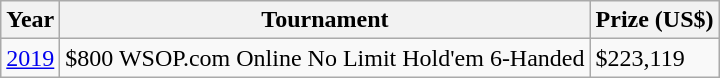<table class="wikitable">
<tr>
<th>Year</th>
<th>Tournament</th>
<th>Prize (US$)</th>
</tr>
<tr>
<td><a href='#'>2019</a></td>
<td>$800 WSOP.com Online No Limit Hold'em 6-Handed</td>
<td>$223,119</td>
</tr>
</table>
